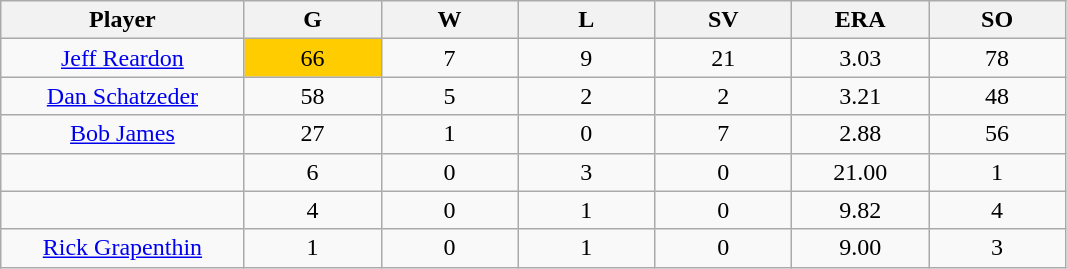<table class="wikitable sortable">
<tr>
<th bgcolor="#DDDDFF" width="16%">Player</th>
<th bgcolor="#DDDDFF" width="9%">G</th>
<th bgcolor="#DDDDFF" width="9%">W</th>
<th bgcolor="#DDDDFF" width="9%">L</th>
<th bgcolor="#DDDDFF" width="9%">SV</th>
<th bgcolor="#DDDDFF" width="9%">ERA</th>
<th bgcolor="#DDDDFF" width="9%">SO</th>
</tr>
<tr align="center">
<td><a href='#'>Jeff Reardon</a></td>
<td style="background:#fc0;">66</td>
<td>7</td>
<td>9</td>
<td>21</td>
<td>3.03</td>
<td>78</td>
</tr>
<tr align=center>
<td><a href='#'>Dan Schatzeder</a></td>
<td>58</td>
<td>5</td>
<td>2</td>
<td>2</td>
<td>3.21</td>
<td>48</td>
</tr>
<tr align=center>
<td><a href='#'>Bob James</a></td>
<td>27</td>
<td>1</td>
<td>0</td>
<td>7</td>
<td>2.88</td>
<td>56</td>
</tr>
<tr align=center>
<td></td>
<td>6</td>
<td>0</td>
<td>3</td>
<td>0</td>
<td>21.00</td>
<td>1</td>
</tr>
<tr align="center">
<td></td>
<td>4</td>
<td>0</td>
<td>1</td>
<td>0</td>
<td>9.82</td>
<td>4</td>
</tr>
<tr align="center">
<td><a href='#'>Rick Grapenthin</a></td>
<td>1</td>
<td>0</td>
<td>1</td>
<td>0</td>
<td>9.00</td>
<td>3</td>
</tr>
</table>
